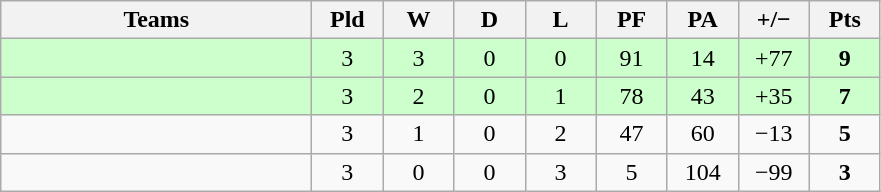<table class="wikitable" style="text-align: center;">
<tr>
<th style="width:200px;">Teams</th>
<th width="40">Pld</th>
<th width="40">W</th>
<th width="40">D</th>
<th width="40">L</th>
<th width="40">PF</th>
<th width="40">PA</th>
<th width="40">+/−</th>
<th width="40">Pts</th>
</tr>
<tr style="background:#cfc;">
<td align=left></td>
<td>3</td>
<td>3</td>
<td>0</td>
<td>0</td>
<td>91</td>
<td>14</td>
<td>+77</td>
<td><strong>9</strong></td>
</tr>
<tr style="background:#cfc;">
<td align=left></td>
<td>3</td>
<td>2</td>
<td>0</td>
<td>1</td>
<td>78</td>
<td>43</td>
<td>+35</td>
<td><strong>7</strong></td>
</tr>
<tr>
<td align=left></td>
<td>3</td>
<td>1</td>
<td>0</td>
<td>2</td>
<td>47</td>
<td>60</td>
<td>−13</td>
<td><strong>5</strong></td>
</tr>
<tr>
<td align=left></td>
<td>3</td>
<td>0</td>
<td>0</td>
<td>3</td>
<td>5</td>
<td>104</td>
<td>−99</td>
<td><strong>3</strong></td>
</tr>
</table>
